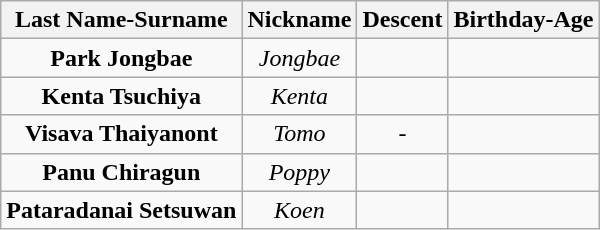<table class="wikitable">
<tr>
<th>Last Name-Surname</th>
<th>Nickname</th>
<th>Descent</th>
<th>Birthday-Age</th>
</tr>
<tr style="text-align:center;">
<td><strong>Park Jongbae</strong></td>
<td><em>Jongbae</em></td>
<td></td>
<td></td>
</tr>
<tr style="text-align:center;">
<td><strong>Kenta Tsuchiya</strong></td>
<td><em>Kenta</em></td>
<td></td>
<td></td>
</tr>
<tr style="text-align:center;">
<td><strong>Visava Thaiyanont</strong></td>
<td><em>Tomo</em></td>
<td>-</td>
<td></td>
</tr>
<tr style="text-align:center;">
<td><strong>Panu Chiragun</strong></td>
<td><em>Poppy</em></td>
<td></td>
<td></td>
</tr>
<tr style="text-align:center;">
<td><strong>Pataradanai Setsuwan</strong></td>
<td><em>Koen</em></td>
<td></td>
<td></td>
</tr>
</table>
